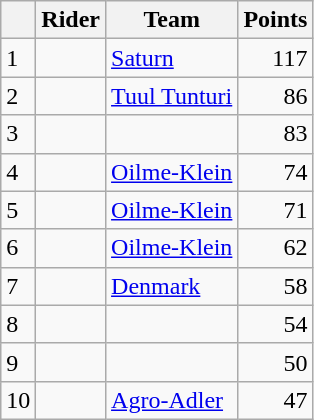<table class="wikitable">
<tr>
<th></th>
<th>Rider</th>
<th>Team</th>
<th>Points</th>
</tr>
<tr>
<td>1</td>
<td> </td>
<td><a href='#'>Saturn</a></td>
<td align=right>117</td>
</tr>
<tr>
<td>2</td>
<td></td>
<td><a href='#'>Tuul Tunturi</a></td>
<td align=right>86</td>
</tr>
<tr>
<td>3</td>
<td></td>
<td></td>
<td align=right>83</td>
</tr>
<tr>
<td>4</td>
<td></td>
<td><a href='#'>Oilme-Klein</a></td>
<td align=right>74</td>
</tr>
<tr>
<td>5</td>
<td></td>
<td><a href='#'>Oilme-Klein</a></td>
<td align=right>71</td>
</tr>
<tr>
<td>6</td>
<td></td>
<td><a href='#'>Oilme-Klein</a></td>
<td align=right>62</td>
</tr>
<tr>
<td>7</td>
<td></td>
<td><a href='#'>Denmark</a></td>
<td align=right>58</td>
</tr>
<tr>
<td>8</td>
<td></td>
<td></td>
<td align=right>54</td>
</tr>
<tr>
<td>9</td>
<td></td>
<td></td>
<td align=right>50</td>
</tr>
<tr>
<td>10</td>
<td></td>
<td><a href='#'>Agro-Adler</a></td>
<td align=right>47</td>
</tr>
</table>
